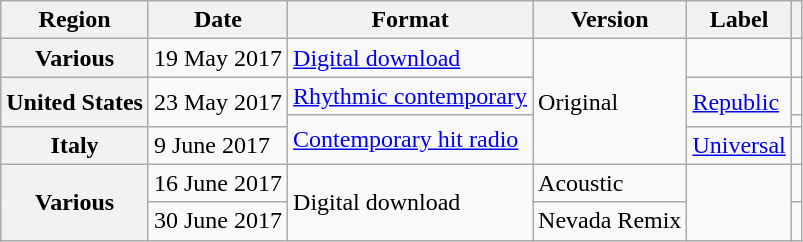<table class="wikitable plainrowheaders">
<tr>
<th scope="col">Region</th>
<th scope="col">Date</th>
<th scope="col">Format</th>
<th scope="col">Version</th>
<th scope="col">Label</th>
<th scope="col"></th>
</tr>
<tr>
<th scope="row">Various</th>
<td>19 May 2017</td>
<td><a href='#'>Digital download</a></td>
<td rowspan=4>Original</td>
<td></td>
<td></td>
</tr>
<tr>
<th scope="row" rowspan=2>United States</th>
<td rowspan=2>23 May 2017</td>
<td><a href='#'>Rhythmic contemporary</a></td>
<td rowspan=2><a href='#'>Republic</a></td>
<td></td>
</tr>
<tr>
<td rowspan=2><a href='#'>Contemporary hit radio</a></td>
<td></td>
</tr>
<tr>
<th scope="row">Italy</th>
<td>9 June 2017</td>
<td><a href='#'>Universal</a></td>
<td></td>
</tr>
<tr>
<th scope="row" rowspan=2>Various</th>
<td>16 June 2017</td>
<td rowspan=2>Digital download</td>
<td>Acoustic</td>
<td rowspan=2></td>
<td></td>
</tr>
<tr>
<td>30 June 2017</td>
<td>Nevada Remix</td>
<td></td>
</tr>
</table>
